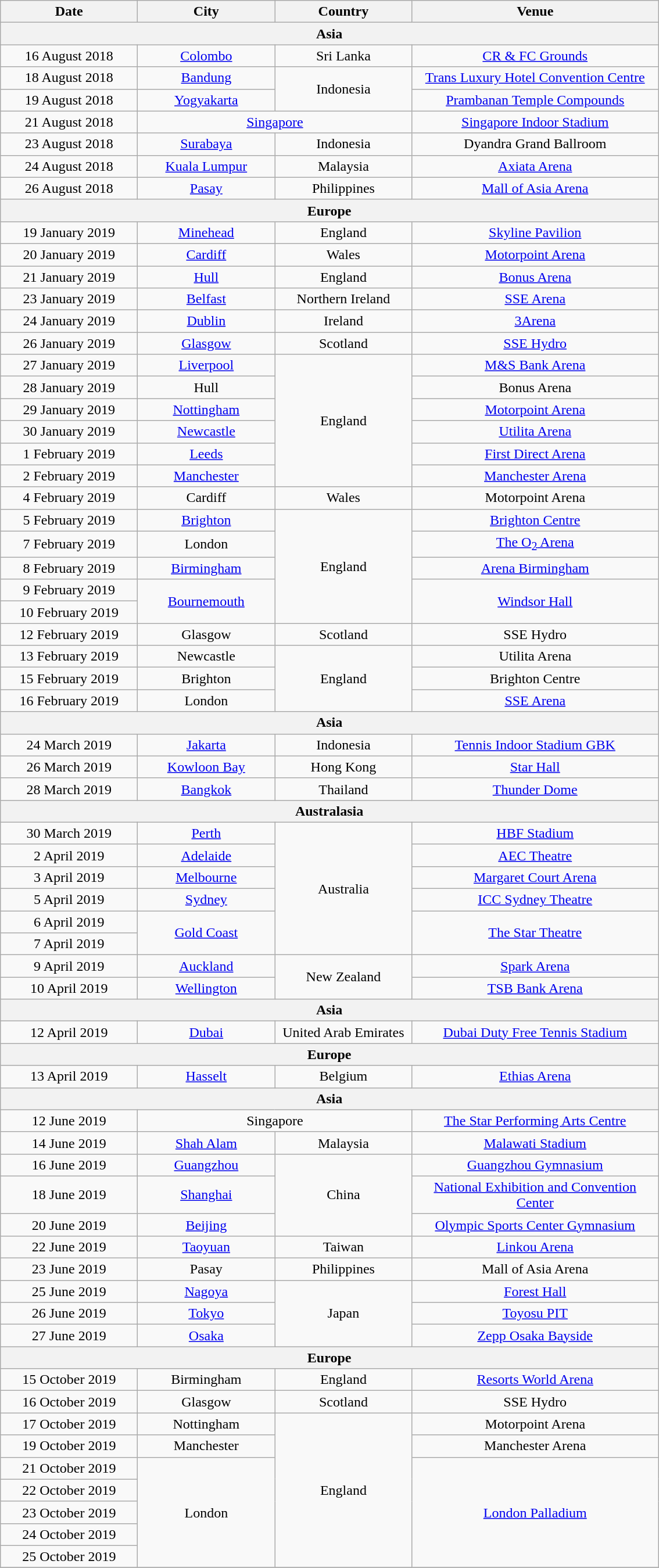<table class="wikitable" style="text-align:center;">
<tr>
<th style="width:150px;">Date</th>
<th style="width:150px;">City</th>
<th style="width:150px;">Country</th>
<th style="width:275px;">Venue</th>
</tr>
<tr>
<th colspan="4">Asia</th>
</tr>
<tr>
<td>16 August 2018</td>
<td><a href='#'>Colombo</a></td>
<td>Sri Lanka</td>
<td><a href='#'>CR & FC Grounds</a></td>
</tr>
<tr>
<td>18 August 2018</td>
<td><a href='#'>Bandung</a></td>
<td rowspan="2">Indonesia</td>
<td><a href='#'>Trans Luxury Hotel Convention Centre</a></td>
</tr>
<tr>
<td>19 August 2018</td>
<td><a href='#'>Yogyakarta</a></td>
<td><a href='#'>Prambanan Temple Compounds</a></td>
</tr>
<tr>
<td>21 August 2018</td>
<td colspan="2"><a href='#'>Singapore</a></td>
<td><a href='#'>Singapore Indoor Stadium</a></td>
</tr>
<tr>
<td>23 August 2018</td>
<td><a href='#'>Surabaya</a></td>
<td>Indonesia</td>
<td>Dyandra Grand Ballroom</td>
</tr>
<tr>
<td>24 August 2018</td>
<td><a href='#'>Kuala Lumpur</a></td>
<td>Malaysia</td>
<td><a href='#'>Axiata Arena</a></td>
</tr>
<tr>
<td>26 August 2018</td>
<td><a href='#'>Pasay</a></td>
<td>Philippines</td>
<td><a href='#'>Mall of Asia Arena</a></td>
</tr>
<tr>
<th colspan="4">Europe</th>
</tr>
<tr>
<td>19 January 2019</td>
<td><a href='#'>Minehead</a></td>
<td>England</td>
<td><a href='#'>Skyline Pavilion</a></td>
</tr>
<tr>
<td>20 January 2019</td>
<td><a href='#'>Cardiff</a></td>
<td>Wales</td>
<td><a href='#'>Motorpoint Arena</a></td>
</tr>
<tr>
<td>21 January 2019</td>
<td><a href='#'>Hull</a></td>
<td>England</td>
<td><a href='#'>Bonus Arena</a></td>
</tr>
<tr>
<td>23 January 2019</td>
<td><a href='#'>Belfast</a></td>
<td>Northern Ireland</td>
<td><a href='#'>SSE Arena</a></td>
</tr>
<tr>
<td>24 January 2019</td>
<td><a href='#'>Dublin</a></td>
<td>Ireland</td>
<td><a href='#'>3Arena</a></td>
</tr>
<tr>
<td>26 January 2019</td>
<td><a href='#'>Glasgow</a></td>
<td>Scotland</td>
<td><a href='#'>SSE Hydro</a></td>
</tr>
<tr>
<td>27 January 2019</td>
<td><a href='#'>Liverpool</a></td>
<td rowspan="6">England</td>
<td><a href='#'>M&S Bank Arena</a></td>
</tr>
<tr>
<td>28 January 2019</td>
<td>Hull</td>
<td>Bonus Arena</td>
</tr>
<tr>
<td>29 January 2019</td>
<td><a href='#'>Nottingham</a></td>
<td><a href='#'>Motorpoint Arena</a></td>
</tr>
<tr>
<td>30 January 2019</td>
<td><a href='#'>Newcastle</a></td>
<td><a href='#'>Utilita Arena</a></td>
</tr>
<tr>
<td>1 February 2019</td>
<td><a href='#'>Leeds</a></td>
<td><a href='#'>First Direct Arena</a></td>
</tr>
<tr>
<td>2 February 2019</td>
<td><a href='#'>Manchester</a></td>
<td><a href='#'>Manchester Arena</a></td>
</tr>
<tr>
<td>4 February 2019</td>
<td>Cardiff</td>
<td>Wales</td>
<td>Motorpoint Arena</td>
</tr>
<tr>
<td>5 February 2019</td>
<td><a href='#'>Brighton</a></td>
<td rowspan="5">England</td>
<td><a href='#'>Brighton Centre</a></td>
</tr>
<tr>
<td>7 February 2019</td>
<td>London</td>
<td><a href='#'>The O<sub>2</sub> Arena</a></td>
</tr>
<tr>
<td>8 February 2019</td>
<td><a href='#'>Birmingham</a></td>
<td><a href='#'>Arena Birmingham</a></td>
</tr>
<tr>
<td>9 February 2019</td>
<td rowspan="2"><a href='#'>Bournemouth</a></td>
<td rowspan="2"><a href='#'>Windsor Hall</a></td>
</tr>
<tr>
<td>10 February 2019</td>
</tr>
<tr>
<td>12 February 2019</td>
<td>Glasgow</td>
<td>Scotland</td>
<td>SSE Hydro</td>
</tr>
<tr>
<td>13 February 2019</td>
<td>Newcastle</td>
<td rowspan="3">England</td>
<td>Utilita Arena</td>
</tr>
<tr>
<td>15 February 2019</td>
<td>Brighton</td>
<td>Brighton Centre</td>
</tr>
<tr>
<td>16 February 2019</td>
<td>London</td>
<td><a href='#'>SSE Arena</a></td>
</tr>
<tr>
<th colspan="4">Asia</th>
</tr>
<tr>
<td>24 March 2019</td>
<td><a href='#'>Jakarta</a></td>
<td>Indonesia</td>
<td><a href='#'>Tennis Indoor Stadium GBK</a></td>
</tr>
<tr>
<td>26 March 2019</td>
<td><a href='#'>Kowloon Bay</a></td>
<td>Hong Kong</td>
<td><a href='#'>Star Hall</a></td>
</tr>
<tr>
<td>28 March 2019</td>
<td><a href='#'>Bangkok</a></td>
<td>Thailand</td>
<td><a href='#'>Thunder Dome</a></td>
</tr>
<tr>
<th colspan="4">Australasia</th>
</tr>
<tr>
<td>30 March 2019</td>
<td><a href='#'>Perth</a></td>
<td rowspan="6">Australia</td>
<td><a href='#'>HBF Stadium</a></td>
</tr>
<tr>
<td>2 April 2019</td>
<td><a href='#'>Adelaide</a></td>
<td><a href='#'>AEC Theatre</a></td>
</tr>
<tr>
<td>3 April 2019</td>
<td><a href='#'>Melbourne</a></td>
<td><a href='#'>Margaret Court Arena</a></td>
</tr>
<tr>
<td>5 April 2019</td>
<td><a href='#'>Sydney</a></td>
<td><a href='#'>ICC Sydney Theatre</a></td>
</tr>
<tr>
<td>6 April 2019</td>
<td rowspan="2"><a href='#'>Gold Coast</a></td>
<td rowspan="2"><a href='#'>The Star Theatre</a></td>
</tr>
<tr>
<td>7 April 2019</td>
</tr>
<tr>
<td>9 April 2019</td>
<td><a href='#'>Auckland</a></td>
<td rowspan="2">New Zealand</td>
<td><a href='#'>Spark Arena</a></td>
</tr>
<tr>
<td>10 April 2019</td>
<td><a href='#'>Wellington</a></td>
<td><a href='#'>TSB Bank Arena</a></td>
</tr>
<tr>
<th colspan="4">Asia</th>
</tr>
<tr>
<td>12 April 2019</td>
<td><a href='#'>Dubai</a></td>
<td>United Arab Emirates</td>
<td><a href='#'>Dubai Duty Free Tennis Stadium</a></td>
</tr>
<tr>
<th colspan="4">Europe</th>
</tr>
<tr>
<td>13 April 2019</td>
<td><a href='#'>Hasselt</a></td>
<td>Belgium</td>
<td><a href='#'>Ethias Arena</a></td>
</tr>
<tr>
<th colspan="4">Asia</th>
</tr>
<tr>
<td>12 June 2019</td>
<td colspan="2">Singapore</td>
<td><a href='#'>The Star Performing Arts Centre</a></td>
</tr>
<tr>
<td>14 June 2019</td>
<td><a href='#'>Shah Alam</a></td>
<td>Malaysia</td>
<td><a href='#'>Malawati Stadium</a></td>
</tr>
<tr>
<td>16 June 2019</td>
<td><a href='#'>Guangzhou</a></td>
<td rowspan="3">China</td>
<td><a href='#'>Guangzhou Gymnasium</a></td>
</tr>
<tr>
<td>18 June 2019</td>
<td><a href='#'>Shanghai</a></td>
<td><a href='#'>National Exhibition and Convention Center</a></td>
</tr>
<tr>
<td>20 June 2019</td>
<td><a href='#'>Beijing</a></td>
<td><a href='#'>Olympic Sports Center Gymnasium</a></td>
</tr>
<tr>
<td>22 June 2019</td>
<td><a href='#'>Taoyuan</a></td>
<td>Taiwan</td>
<td><a href='#'>Linkou Arena</a></td>
</tr>
<tr>
<td>23 June 2019</td>
<td>Pasay</td>
<td>Philippines</td>
<td>Mall of Asia Arena</td>
</tr>
<tr>
<td>25 June 2019</td>
<td><a href='#'>Nagoya</a></td>
<td rowspan="3">Japan</td>
<td><a href='#'>Forest Hall</a></td>
</tr>
<tr>
<td>26 June 2019</td>
<td><a href='#'>Tokyo</a></td>
<td><a href='#'>Toyosu PIT</a></td>
</tr>
<tr>
<td>27 June 2019</td>
<td><a href='#'>Osaka</a></td>
<td><a href='#'>Zepp Osaka Bayside</a></td>
</tr>
<tr>
<th colspan="4">Europe</th>
</tr>
<tr>
<td>15 October 2019</td>
<td>Birmingham</td>
<td>England</td>
<td><a href='#'>Resorts World Arena</a></td>
</tr>
<tr>
<td>16 October 2019</td>
<td>Glasgow</td>
<td>Scotland</td>
<td>SSE Hydro</td>
</tr>
<tr>
<td>17 October 2019</td>
<td>Nottingham</td>
<td rowspan="7">England</td>
<td>Motorpoint Arena</td>
</tr>
<tr>
<td>19 October 2019</td>
<td>Manchester</td>
<td>Manchester Arena</td>
</tr>
<tr>
<td>21 October 2019</td>
<td rowspan="5">London</td>
<td rowspan="5"><a href='#'>London Palladium</a></td>
</tr>
<tr>
<td>22 October 2019</td>
</tr>
<tr>
<td>23 October 2019</td>
</tr>
<tr>
<td>24 October 2019</td>
</tr>
<tr>
<td>25 October 2019</td>
</tr>
<tr>
</tr>
</table>
